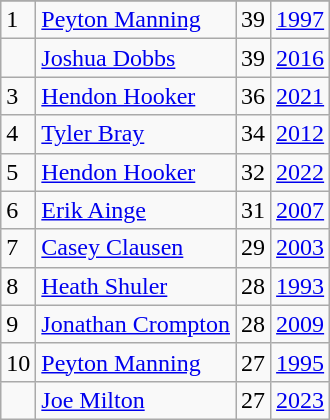<table class="wikitable">
<tr>
</tr>
<tr>
<td>1</td>
<td><a href='#'>Peyton Manning</a></td>
<td><abbr>39</abbr></td>
<td><a href='#'>1997</a></td>
</tr>
<tr>
<td></td>
<td><a href='#'>Joshua Dobbs</a></td>
<td><abbr>39</abbr></td>
<td><a href='#'>2016</a></td>
</tr>
<tr>
<td>3</td>
<td><a href='#'>Hendon Hooker</a></td>
<td><abbr>36</abbr></td>
<td><a href='#'>2021</a></td>
</tr>
<tr>
<td>4</td>
<td><a href='#'>Tyler Bray</a></td>
<td><abbr>34</abbr></td>
<td><a href='#'>2012</a></td>
</tr>
<tr>
<td>5</td>
<td><a href='#'>Hendon Hooker</a></td>
<td><abbr>32</abbr></td>
<td><a href='#'>2022</a></td>
</tr>
<tr>
<td>6</td>
<td><a href='#'>Erik Ainge</a></td>
<td><abbr>31</abbr></td>
<td><a href='#'>2007</a></td>
</tr>
<tr>
<td>7</td>
<td><a href='#'>Casey Clausen</a></td>
<td><abbr>29</abbr></td>
<td><a href='#'>2003</a></td>
</tr>
<tr>
<td>8</td>
<td><a href='#'>Heath Shuler</a></td>
<td><abbr>28</abbr></td>
<td><a href='#'>1993</a></td>
</tr>
<tr>
<td>9</td>
<td><a href='#'>Jonathan Crompton</a></td>
<td><abbr>28</abbr></td>
<td><a href='#'>2009</a></td>
</tr>
<tr>
<td>10</td>
<td><a href='#'>Peyton Manning</a></td>
<td><abbr>27</abbr></td>
<td><a href='#'>1995</a></td>
</tr>
<tr>
<td></td>
<td><a href='#'>Joe Milton</a></td>
<td><abbr>27</abbr></td>
<td><a href='#'>2023</a></td>
</tr>
</table>
